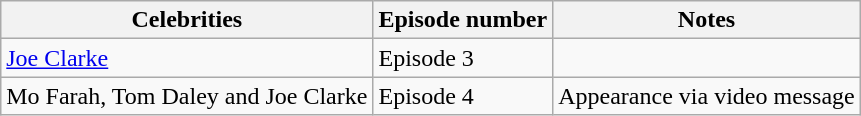<table class="wikitable">
<tr>
<th>Celebrities</th>
<th>Episode number</th>
<th>Notes</th>
</tr>
<tr>
<td><a href='#'>Joe Clarke</a></td>
<td>Episode 3</td>
<td></td>
</tr>
<tr>
<td>Mo Farah, Tom Daley and Joe Clarke</td>
<td>Episode 4</td>
<td>Appearance via video message</td>
</tr>
</table>
